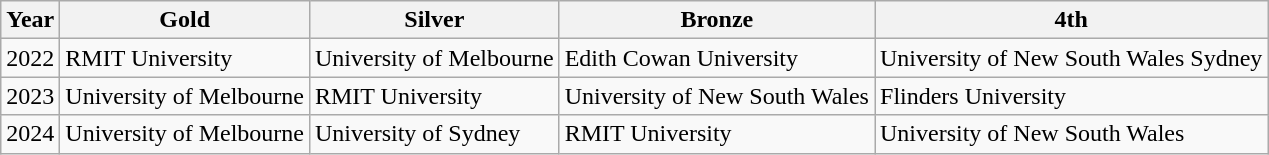<table class="wikitable">
<tr>
<th>Year</th>
<th>Gold</th>
<th>Silver</th>
<th>Bronze</th>
<th>4th</th>
</tr>
<tr>
<td>2022</td>
<td>RMIT University</td>
<td>University of Melbourne</td>
<td>Edith Cowan University</td>
<td>University of New South Wales Sydney</td>
</tr>
<tr>
<td>2023</td>
<td>University of Melbourne</td>
<td>RMIT University</td>
<td>University of New South Wales</td>
<td>Flinders University</td>
</tr>
<tr>
<td>2024</td>
<td>University of Melbourne</td>
<td>University of Sydney</td>
<td>RMIT University</td>
<td>University of New South Wales</td>
</tr>
</table>
